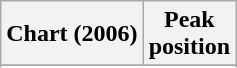<table class="wikitable plainrowheaders sortable" style="text-align:center;">
<tr>
<th scope="col">Chart (2006)</th>
<th scope="col">Peak<br>position</th>
</tr>
<tr>
</tr>
<tr>
</tr>
<tr>
</tr>
</table>
